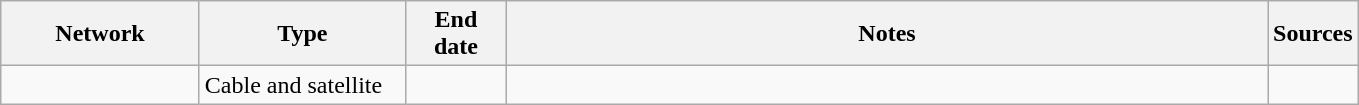<table class="wikitable">
<tr>
<th style="text-align:center; width:125px">Network</th>
<th style="text-align:center; width:130px">Type</th>
<th style="text-align:center; width:60px">End date</th>
<th style="text-align:center; width:500px">Notes</th>
<th style="text-align:center; width:30px">Sources</th>
</tr>
<tr>
<td><a href='#'></a></td>
<td>Cable and satellite</td>
<td></td>
<td></td>
<td></td>
</tr>
</table>
